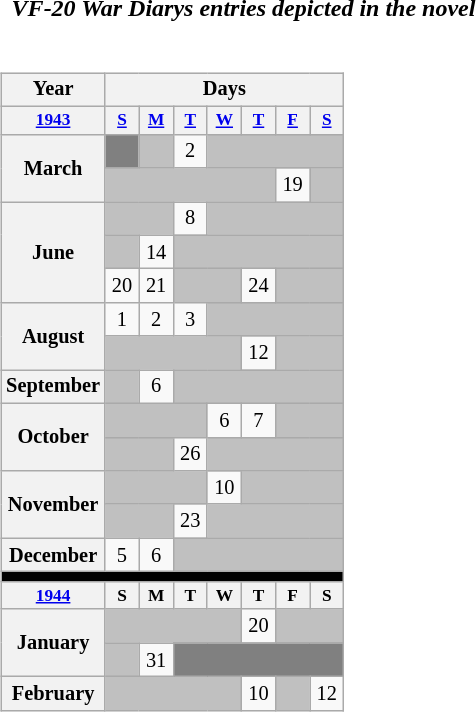<table class="toccolours collapsible collapsed" style="width:330px; float:right; margin:1em;">
<tr>
<th><em>VF-20 War Diary<strong>s entries depicted in the novel</th>
</tr>
<tr>
<td style="vertical-align:top; font-size:85%; text-align:right; width:350px;"><br><table class="wikitable plainrowheaders" style="text-align:center;">
<tr>
<th scope="col" colspan="1">Year</th>
<th scope="col" colspan="7">Days</th>
</tr>
<tr>
<th scope="col" style="width:3em;font-size:85%;"><a href='#'>1943</a></th>
<th scope="col" style="width:1.2em;font-size:85%;"><a href='#'>S</a></th>
<th scope="col" style="width:1.2em;font-size:85%;"><a href='#'>M</a></th>
<th scope="col" style="width:1.2em;font-size:85%;"><a href='#'>T</a></th>
<th scope="col" style="width:1.2em;font-size:85%;"><a href='#'>W</a></th>
<th scope="col" style="width:1.2em;font-size:85%;"><a href='#'>T</a></th>
<th scope="col" style="width:1.2em;font-size:85%;"><a href='#'>F</a></th>
<th scope="col" style="width:1.2em;font-size:85%;"><a href='#'>S</a></th>
</tr>
<tr>
<th scope="row" rowspan="2" style="text-align:center;">March</th>
<td style="width:1.2em; background: grey;"></td>
<td style="width:1.2em; background: silver;"></td>
<td style="width:1.2em;">2</td>
<td colspan="4"; style="width:4.8em; background: silver;"></td>
</tr>
<tr>
<td colspan="5"; style="width:6em; background: silver;"></td>
<td style="width:1.2em;">19</td>
<td style="width:1.2em; background: silver;"></td>
</tr>
<tr>
<th scope="row" rowspan="3" style="text-align:center;">June</th>
<td colspan="2"; style="width:2.4em; background: silver;"></td>
<td style="width:1.2em;">8</td>
<td colspan="4"; style="width:4.8em; background: silver;"></td>
</tr>
<tr>
<td style="width:1.2em; background: silver;"></td>
<td style="width:1.2em;">14</td>
<td colspan="5"; style="width:6em; background: silver;"></td>
</tr>
<tr>
<td style="width:1.2em;">20</td>
<td style="width:1.2em;">21</td>
<td colspan="2"; style="width:2.4em; background: silver;"></td>
<td style="width:1.2em;">24</td>
<td colspan="2"; style="width:2.4em; background: silver;"></td>
</tr>
<tr>
<th scope="row" rowspan="2" style="text-align:center;">August</th>
<td style="width:1.2em;">1</td>
<td style="width:1.2em;">2</td>
<td style="width:1.2em;">3</td>
<td colspan="4"; style="width:4.8em; background: silver;"></td>
</tr>
<tr>
<td colspan="4"; style="width:4.8em; background: silver;"></td>
<td style="width:1.2em;">12</td>
<td colspan="2"; style="width:2.4em; background: silver;"></td>
</tr>
<tr>
<th scope="row" style="text-align:center;">September</th>
<td style="width:1.2em; background: silver;"></td>
<td style="width:1.2em;">6</td>
<td colspan="5"; style="width:6em; background: silver;"></td>
</tr>
<tr>
<th scope="row" rowspan="2" style="text-align:center;">October</th>
<td colspan="3"; style="width:3.6em; background: silver;"></td>
<td style="width:1.2em;">6</td>
<td style="width:1.2em;">7</td>
<td colspan="2"; style="width:2.4em; background: silver;"></td>
</tr>
<tr>
<td colspan="2"; style="width:2.4em; background: silver;"></td>
<td style="width:1.2em;">26</td>
<td colspan="4"; style="width:4.8em; background: silver;"></td>
</tr>
<tr>
<th scope="row" rowspan="2" style="text-align:center;">November</th>
<td colspan="3"; style="width:3.6em; background: silver;"></td>
<td style="width:1.2em;">10</td>
<td colspan="3"; style="width:3.6em; background: silver;"></td>
</tr>
<tr>
<td colspan="2"; style="width:2.4em; background: silver;"></td>
<td style="width:1.2em;">23</td>
<td colspan="4"; style="width:4.8em; background: silver;"></td>
</tr>
<tr>
<th scope="row" style="text-align:center;">December</th>
<td style="width:1.2em;">5</td>
<td style="width:1.2em;">6</td>
<td colspan="5"; style="width:6em; background: silver;"></td>
</tr>
<tr>
<td style="line-height: 0pt;" colspan="8" bgcolor=#000000></td>
</tr>
<tr>
<th scope="col" style="width:3em;font-size:85%;"><a href='#'>1944</a></th>
<th scope="col" style="width:1.2em;font-size:85%;">S</th>
<th scope="col" style="width:1.2em;font-size:85%;">M</th>
<th scope="col" style="width:1.2em;font-size:85%;">T</th>
<th scope="col" style="width:1.2em;font-size:85%;">W</th>
<th scope="col" style="width:1.2em;font-size:85%;">T</th>
<th scope="col" style="width:1.2em;font-size:85%;">F</th>
<th scope="col" style="width:1.2em;font-size:85%;">S</th>
</tr>
<tr>
<th scope="row" rowspan="2" style="text-align:center;">January</th>
<td colspan="4"; style="width:4.8em; background: silver;"></td>
<td style="width:1.2em;">20</td>
<td colspan="2"; style="width:2.4em; background: silver;"></td>
</tr>
<tr>
<td style="width:1.2em; background: silver;"></td>
<td style="width:1.2em;">31</td>
<td colspan="5"; style="width:6em; background: grey;"></td>
</tr>
<tr>
<th scope="row" style="text-align:center;">February</th>
<td colspan="4"; style="width:4.8em; background: silver;"></td>
<td style="width:1.2em;">10</td>
<td style="width:1.2em; background: silver;"></td>
<td style="width:1.2em;">12</td>
</tr>
</table>
</td>
</tr>
</table>
